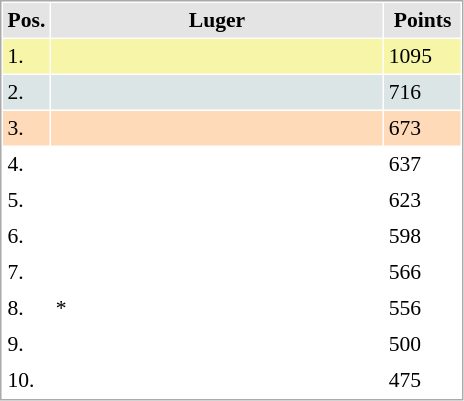<table cellspacing="1" cellpadding="3" style="border:1px solid #aaa; font-size:90%;">
<tr style="background:#e4e4e4;">
<th style="width:10px;">Pos.</th>
<th style="width:215px;">Luger</th>
<th style="width:45px;">Points</th>
</tr>
<tr style="background:#f7f6a8;">
<td>1.</td>
<td align="left"><strong></strong></td>
<td>1095</td>
</tr>
<tr style="background:#dce5e5;">
<td>2.</td>
<td align="left"></td>
<td>716</td>
</tr>
<tr style="background:#ffdab9;">
<td>3.</td>
<td align="left"></td>
<td>673</td>
</tr>
<tr>
<td>4.</td>
<td align="left"></td>
<td>637</td>
</tr>
<tr>
<td>5.</td>
<td align="left"></td>
<td>623</td>
</tr>
<tr>
<td>6.</td>
<td align="left"></td>
<td>598</td>
</tr>
<tr>
<td>7.</td>
<td align="left"></td>
<td>566</td>
</tr>
<tr>
<td>8.</td>
<td align="left">*</td>
<td>556</td>
</tr>
<tr>
<td>9.</td>
<td align="left"></td>
<td>500</td>
</tr>
<tr>
<td>10.</td>
<td align="left"></td>
<td>475</td>
</tr>
</table>
